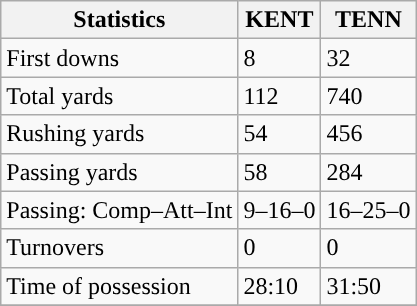<table class="wikitable" style="float: left;">
<tr>
<th>Statistics</th>
<th>KENT</th>
<th>TENN</th>
</tr>
<tr>
<td>First downs</td>
<td>8</td>
<td>32</td>
</tr>
<tr>
<td>Total yards</td>
<td>112</td>
<td>740</td>
</tr>
<tr>
<td>Rushing yards</td>
<td>54</td>
<td>456</td>
</tr>
<tr>
<td>Passing yards</td>
<td>58</td>
<td>284</td>
</tr>
<tr>
<td>Passing: Comp–Att–Int</td>
<td>9–16–0</td>
<td>16–25–0</td>
</tr>
<tr>
<td>Turnovers</td>
<td>0</td>
<td>0</td>
</tr>
<tr>
<td>Time of possession</td>
<td>28:10</td>
<td>31:50</td>
</tr>
<tr>
</tr>
</table>
